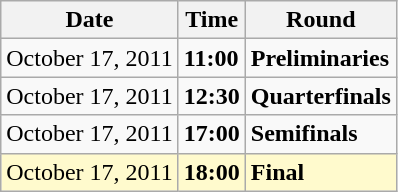<table class="wikitable">
<tr>
<th>Date</th>
<th>Time</th>
<th>Round</th>
</tr>
<tr>
<td>October 17, 2011</td>
<td><strong>11:00</strong></td>
<td><strong>Preliminaries</strong></td>
</tr>
<tr>
<td>October 17, 2011</td>
<td><strong>12:30</strong></td>
<td><strong>Quarterfinals</strong></td>
</tr>
<tr>
<td>October 17, 2011</td>
<td><strong>17:00</strong></td>
<td><strong>Semifinals</strong></td>
</tr>
<tr style=background:lemonchiffon>
<td>October 17, 2011</td>
<td><strong>18:00</strong></td>
<td><strong>Final</strong></td>
</tr>
</table>
